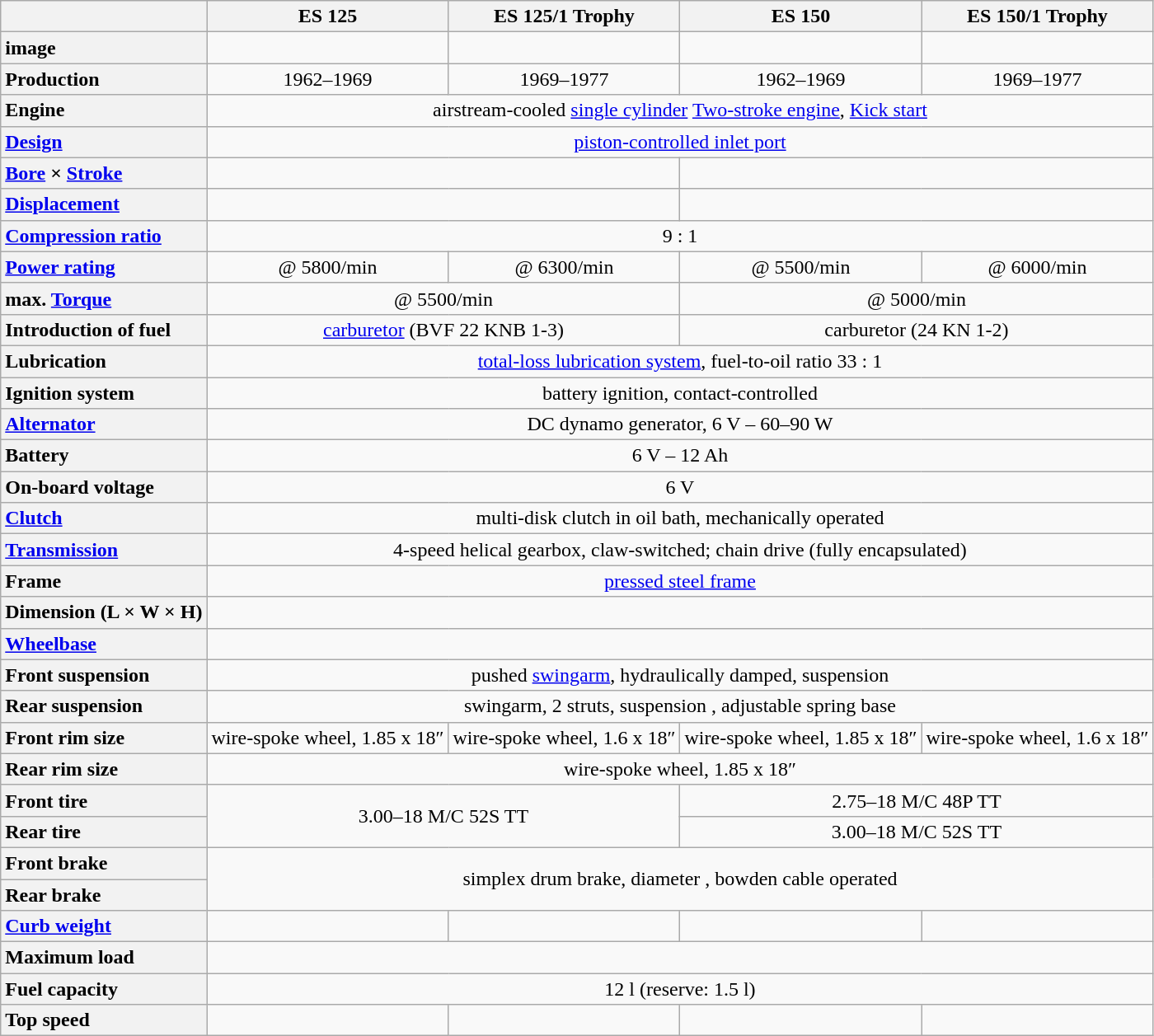<table class="wikitable" style="text-align:center;">
<tr id="data">
<th></th>
<th>ES 125</th>
<th>ES 125/1 Trophy</th>
<th>ES 150</th>
<th>ES 150/1 Trophy</th>
</tr>
<tr>
<th style="text-align:left;">image</th>
<td></td>
<td></td>
<td></td>
<td></td>
</tr>
<tr>
<th style="text-align:left;">Production</th>
<td>1962–1969</td>
<td>1969–1977</td>
<td>1962–1969</td>
<td>1969–1977</td>
</tr>
<tr>
<th style="text-align:left;">Engine</th>
<td colspan="4">airstream-cooled <a href='#'>single cylinder</a> <a href='#'>Two-stroke engine</a>, <a href='#'>Kick start</a></td>
</tr>
<tr>
<th style="text-align:left;"><a href='#'>Design</a></th>
<td colspan="4"><a href='#'>piston-controlled inlet port</a></td>
</tr>
<tr>
<th style="text-align:left;"><a href='#'>Bore</a> × <a href='#'>Stroke</a></th>
<td colspan="2"></td>
<td colspan="2"></td>
</tr>
<tr>
<th style="text-align:left;"><a href='#'>Displacement</a></th>
<td colspan="2"></td>
<td colspan="2"></td>
</tr>
<tr>
<th style="text-align:left;"><a href='#'>Compression ratio</a></th>
<td colspan="4">9 : 1</td>
</tr>
<tr>
<th style="text-align:left;"><a href='#'>Power rating</a></th>
<td> @ 5800/min</td>
<td> @ 6300/min</td>
<td> @ 5500/min</td>
<td> @ 6000/min</td>
</tr>
<tr>
<th style="text-align:left;">max. <a href='#'>Torque</a></th>
<td colspan="2"> @ 5500/min</td>
<td colspan="2"> @ 5000/min</td>
</tr>
<tr>
<th style="text-align:left;">Introduction of fuel</th>
<td colspan="2"><a href='#'>carburetor</a> (BVF 22 KNB 1-3)</td>
<td colspan="2">carburetor (24 KN 1-2)</td>
</tr>
<tr>
<th style="text-align:left;">Lubrication</th>
<td colspan="4"><a href='#'>total-loss lubrication system</a>, fuel-to-oil ratio 33 : 1</td>
</tr>
<tr>
<th style="text-align:left;">Ignition system</th>
<td colspan="4">battery ignition, contact-controlled</td>
</tr>
<tr>
<th style="text-align:left;"><a href='#'>Alternator</a></th>
<td colspan="4">DC dynamo generator, 6 V – 60–90 W</td>
</tr>
<tr>
<th style="text-align:left;">Battery</th>
<td colspan="4">6 V – 12 Ah</td>
</tr>
<tr>
<th style="text-align:left;">On-board voltage</th>
<td colspan="4">6 V</td>
</tr>
<tr>
<th style="text-align:left;"><a href='#'>Clutch</a></th>
<td colspan="4">multi-disk clutch in oil bath, mechanically operated</td>
</tr>
<tr>
<th style="text-align:left;"><a href='#'>Transmission</a></th>
<td colspan="4">4-speed helical gearbox, claw-switched; chain drive (fully encapsulated)</td>
</tr>
<tr>
<th style="text-align:left;">Frame</th>
<td colspan="4"><a href='#'>pressed steel frame</a></td>
</tr>
<tr>
<th style="text-align:left;">Dimension (L × W × H)</th>
<td colspan="4"></td>
</tr>
<tr>
<th style="text-align:left;"><a href='#'>Wheelbase</a></th>
<td colspan="4"><br></td>
</tr>
<tr>
<th style="text-align:left;">Front suspension</th>
<td colspan="4">pushed <a href='#'>swingarm</a>, hydraulically damped, suspension </td>
</tr>
<tr>
<th style="text-align:left;">Rear suspension</th>
<td colspan="4">swingarm, 2 struts, suspension , adjustable spring base</td>
</tr>
<tr>
<th style="text-align:left;">Front rim size</th>
<td>wire-spoke wheel, 1.85 x 18″</td>
<td>wire-spoke wheel, 1.6 x 18″</td>
<td>wire-spoke wheel, 1.85 x 18″</td>
<td>wire-spoke wheel, 1.6 x 18″</td>
</tr>
<tr>
<th style="text-align:left;">Rear rim size</th>
<td colspan="4">wire-spoke wheel, 1.85 x 18″</td>
</tr>
<tr>
<th style="text-align:left;">Front tire</th>
<td rowspan="2" colspan="2">3.00–18 M/C 52S TT</td>
<td colspan="2">2.75–18 M/C 48P TT</td>
</tr>
<tr>
<th style="text-align:left;">Rear tire</th>
<td colspan="2">3.00–18 M/C 52S TT</td>
</tr>
<tr>
<th style="text-align:left;">Front brake</th>
<td rowspan="2" colspan="4">simplex drum brake, diameter , bowden cable operated</td>
</tr>
<tr>
<th style="text-align:left;">Rear brake</th>
</tr>
<tr>
<th style="text-align:left;"><a href='#'>Curb weight</a></th>
<td></td>
<td></td>
<td></td>
<td></td>
</tr>
<tr>
<th style="text-align:left;">Maximum load</th>
<td colspan="4"></td>
</tr>
<tr>
<th style="text-align:left;">Fuel capacity</th>
<td colspan="4">12 l (reserve: 1.5 l)</td>
</tr>
<tr>
<th style="text-align:left;">Top speed</th>
<td></td>
<td></td>
<td></td>
<td></td>
</tr>
</table>
